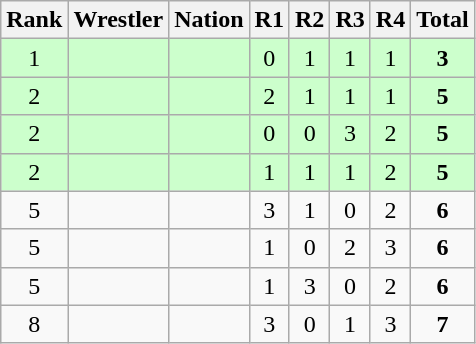<table class="wikitable sortable" style="text-align:center;">
<tr>
<th>Rank</th>
<th>Wrestler</th>
<th>Nation</th>
<th>R1</th>
<th>R2</th>
<th>R3</th>
<th>R4</th>
<th>Total</th>
</tr>
<tr style="background:#cfc;">
<td>1</td>
<td align=left></td>
<td align=left></td>
<td>0</td>
<td>1</td>
<td>1</td>
<td>1</td>
<td><strong>3</strong></td>
</tr>
<tr style="background:#cfc;">
<td>2</td>
<td align=left></td>
<td align=left></td>
<td>2</td>
<td>1</td>
<td>1</td>
<td>1</td>
<td><strong>5</strong></td>
</tr>
<tr style="background:#cfc;">
<td>2</td>
<td align=left></td>
<td align=left></td>
<td>0</td>
<td>0</td>
<td>3</td>
<td>2</td>
<td><strong>5</strong></td>
</tr>
<tr style="background:#cfc;">
<td>2</td>
<td align=left></td>
<td align=left></td>
<td>1</td>
<td>1</td>
<td>1</td>
<td>2</td>
<td><strong>5</strong></td>
</tr>
<tr>
<td>5</td>
<td align=left></td>
<td align=left></td>
<td>3</td>
<td>1</td>
<td>0</td>
<td>2</td>
<td><strong>6</strong></td>
</tr>
<tr>
<td>5</td>
<td align=left></td>
<td align=left></td>
<td>1</td>
<td>0</td>
<td>2</td>
<td>3</td>
<td><strong>6</strong></td>
</tr>
<tr>
<td>5</td>
<td align=left></td>
<td align=left></td>
<td>1</td>
<td>3</td>
<td>0</td>
<td>2</td>
<td><strong>6</strong></td>
</tr>
<tr>
<td>8</td>
<td align=left></td>
<td align=left></td>
<td>3</td>
<td>0</td>
<td>1</td>
<td>3</td>
<td><strong>7</strong></td>
</tr>
</table>
